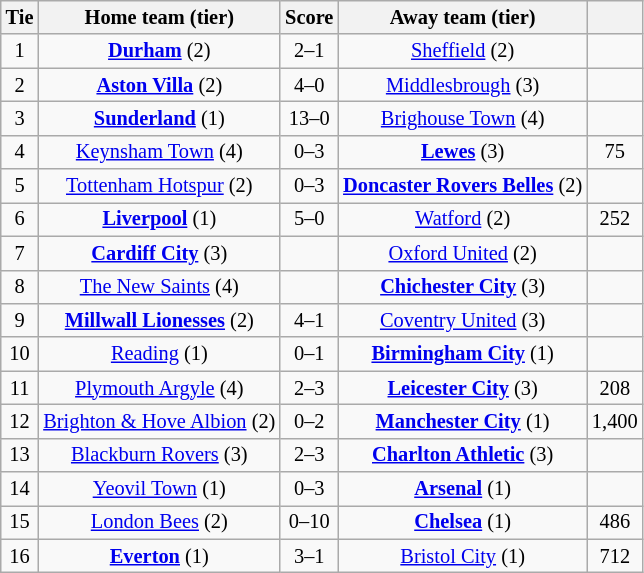<table class="wikitable" style="text-align:center; font-size:85%">
<tr>
<th>Tie</th>
<th>Home team (tier)</th>
<th>Score</th>
<th>Away team (tier)</th>
<th></th>
</tr>
<tr>
<td>1</td>
<td><strong><a href='#'>Durham</a></strong> (2)</td>
<td>2–1</td>
<td><a href='#'>Sheffield</a> (2)</td>
<td></td>
</tr>
<tr>
<td>2</td>
<td><strong><a href='#'>Aston Villa</a></strong> (2)</td>
<td>4–0</td>
<td><a href='#'>Middlesbrough</a> (3)</td>
<td></td>
</tr>
<tr>
<td>3</td>
<td><strong><a href='#'>Sunderland</a></strong> (1)</td>
<td>13–0</td>
<td><a href='#'>Brighouse Town</a> (4)</td>
<td></td>
</tr>
<tr>
<td>4</td>
<td><a href='#'>Keynsham Town</a> (4)</td>
<td>0–3</td>
<td><strong><a href='#'>Lewes</a></strong> (3)</td>
<td>75</td>
</tr>
<tr>
<td>5</td>
<td><a href='#'>Tottenham Hotspur</a> (2)</td>
<td>0–3</td>
<td><strong><a href='#'>Doncaster Rovers Belles</a></strong> (2)</td>
<td></td>
</tr>
<tr>
<td>6</td>
<td><strong><a href='#'>Liverpool</a></strong> (1)</td>
<td>5–0</td>
<td><a href='#'>Watford</a> (2)</td>
<td>252</td>
</tr>
<tr>
<td>7</td>
<td><strong><a href='#'>Cardiff City</a></strong> (3)</td>
<td></td>
<td><a href='#'>Oxford United</a> (2)</td>
<td></td>
</tr>
<tr>
<td>8</td>
<td><a href='#'>The New Saints</a> (4)</td>
<td></td>
<td><strong><a href='#'>Chichester City</a></strong> (3)</td>
<td></td>
</tr>
<tr>
<td>9</td>
<td><strong><a href='#'>Millwall Lionesses</a></strong> (2)</td>
<td>4–1</td>
<td><a href='#'>Coventry United</a> (3)</td>
<td></td>
</tr>
<tr>
<td>10</td>
<td><a href='#'>Reading</a> (1)</td>
<td>0–1</td>
<td><strong><a href='#'>Birmingham City</a></strong> (1)</td>
<td></td>
</tr>
<tr>
<td>11</td>
<td><a href='#'>Plymouth Argyle</a> (4)</td>
<td>2–3</td>
<td><strong><a href='#'>Leicester City</a></strong> (3)</td>
<td>208</td>
</tr>
<tr>
<td>12</td>
<td><a href='#'>Brighton & Hove Albion</a> (2)</td>
<td>0–2</td>
<td><strong><a href='#'>Manchester City</a></strong> (1)</td>
<td>1,400</td>
</tr>
<tr>
<td>13</td>
<td><a href='#'>Blackburn Rovers</a> (3)</td>
<td>2–3 </td>
<td><strong><a href='#'>Charlton Athletic</a></strong> (3)</td>
<td></td>
</tr>
<tr>
<td>14</td>
<td><a href='#'>Yeovil Town</a> (1)</td>
<td>0–3</td>
<td><strong><a href='#'>Arsenal</a></strong> (1)</td>
<td></td>
</tr>
<tr>
<td>15</td>
<td><a href='#'>London Bees</a> (2)</td>
<td>0–10</td>
<td><strong><a href='#'>Chelsea</a></strong> (1)</td>
<td>486</td>
</tr>
<tr>
<td>16</td>
<td><strong><a href='#'>Everton</a></strong> (1)</td>
<td>3–1</td>
<td><a href='#'>Bristol City</a> (1)</td>
<td>712</td>
</tr>
</table>
